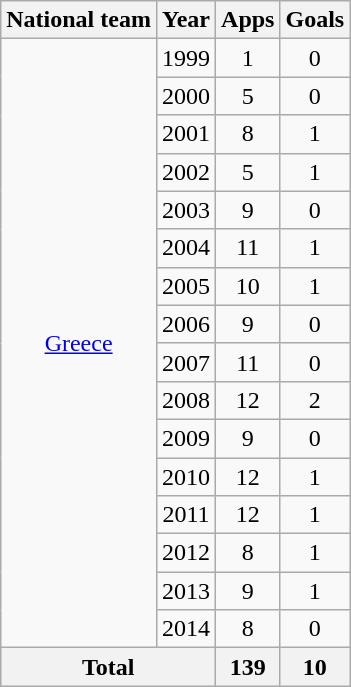<table class="wikitable" style="text-align:center">
<tr>
<th>National team</th>
<th>Year</th>
<th>Apps</th>
<th>Goals</th>
</tr>
<tr>
<td rowspan="16"><a href='#'>Greece</a></td>
<td>1999</td>
<td>1</td>
<td>0</td>
</tr>
<tr>
<td>2000</td>
<td>5</td>
<td>0</td>
</tr>
<tr>
<td>2001</td>
<td>8</td>
<td>1</td>
</tr>
<tr>
<td>2002</td>
<td>5</td>
<td>1</td>
</tr>
<tr>
<td>2003</td>
<td>9</td>
<td>0</td>
</tr>
<tr>
<td>2004</td>
<td>11</td>
<td>1</td>
</tr>
<tr>
<td>2005</td>
<td>10</td>
<td>1</td>
</tr>
<tr>
<td>2006</td>
<td>9</td>
<td>0</td>
</tr>
<tr>
<td>2007</td>
<td>11</td>
<td>0</td>
</tr>
<tr>
<td>2008</td>
<td>12</td>
<td>2</td>
</tr>
<tr>
<td>2009</td>
<td>9</td>
<td>0</td>
</tr>
<tr>
<td>2010</td>
<td>12</td>
<td>1</td>
</tr>
<tr>
<td>2011</td>
<td>12</td>
<td>1</td>
</tr>
<tr>
<td>2012</td>
<td>8</td>
<td>1</td>
</tr>
<tr>
<td>2013</td>
<td>9</td>
<td>1</td>
</tr>
<tr>
<td>2014</td>
<td>8</td>
<td>0</td>
</tr>
<tr>
<th colspan="2">Total</th>
<th>139</th>
<th>10</th>
</tr>
</table>
